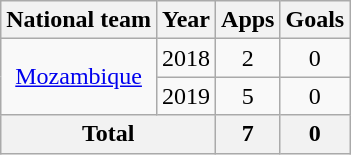<table class="wikitable" style="text-align:center">
<tr>
<th>National team</th>
<th>Year</th>
<th>Apps</th>
<th>Goals</th>
</tr>
<tr>
<td rowspan="2"><a href='#'>Mozambique</a></td>
<td>2018</td>
<td>2</td>
<td>0</td>
</tr>
<tr>
<td>2019</td>
<td>5</td>
<td>0</td>
</tr>
<tr>
<th colspan=2>Total</th>
<th>7</th>
<th>0</th>
</tr>
</table>
